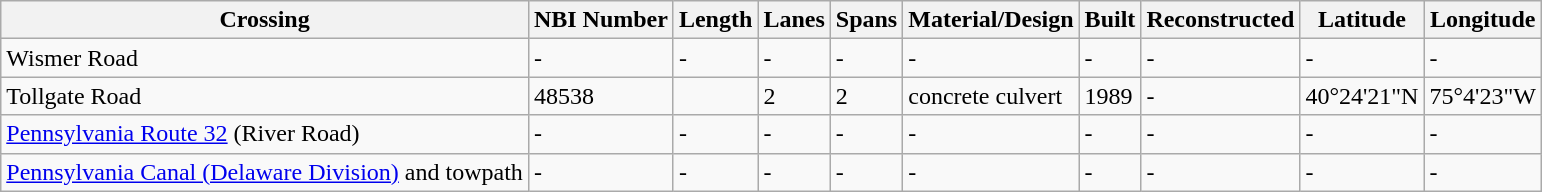<table class="wikitable">
<tr>
<th>Crossing</th>
<th>NBI Number</th>
<th>Length</th>
<th>Lanes</th>
<th>Spans</th>
<th>Material/Design</th>
<th>Built</th>
<th>Reconstructed</th>
<th>Latitude</th>
<th>Longitude</th>
</tr>
<tr>
<td>Wismer Road</td>
<td>-</td>
<td>-</td>
<td>-</td>
<td>-</td>
<td>-</td>
<td>-</td>
<td>-</td>
<td>-</td>
<td>-</td>
</tr>
<tr>
<td>Tollgate Road</td>
<td>48538</td>
<td></td>
<td>2</td>
<td>2</td>
<td>concrete culvert</td>
<td>1989</td>
<td>-</td>
<td>40°24'21"N</td>
<td>75°4'23"W</td>
</tr>
<tr>
<td><a href='#'>Pennsylvania Route 32</a> (River Road)</td>
<td>-</td>
<td>-</td>
<td>-</td>
<td>-</td>
<td>-</td>
<td>-</td>
<td>-</td>
<td>-</td>
<td>-</td>
</tr>
<tr>
<td><a href='#'>Pennsylvania Canal (Delaware Division)</a> and towpath</td>
<td>-</td>
<td>-</td>
<td>-</td>
<td>-</td>
<td>-</td>
<td>-</td>
<td>-</td>
<td>-</td>
<td>-</td>
</tr>
</table>
